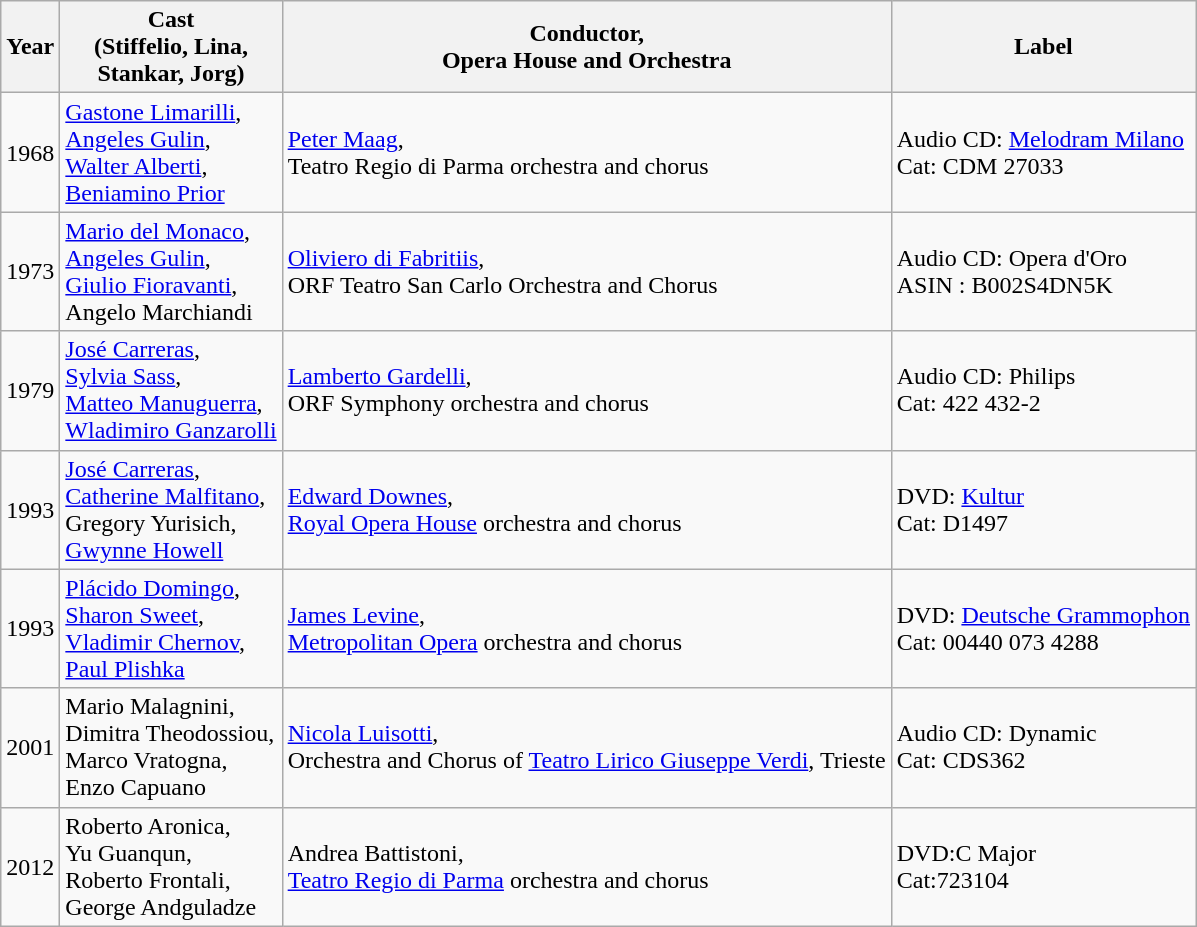<table class="wikitable">
<tr>
<th>Year</th>
<th>Cast <br>(Stiffelio, Lina,<br>Stankar, Jorg)</th>
<th>Conductor,<br>Opera House and Orchestra</th>
<th>Label</th>
</tr>
<tr>
<td>1968</td>
<td><a href='#'>Gastone Limarilli</a>,<br><a href='#'>Angeles Gulin</a>,<br><a href='#'>Walter Alberti</a>,<br><a href='#'>Beniamino Prior</a></td>
<td><a href='#'>Peter Maag</a>,<br> Teatro Regio di Parma orchestra and chorus</td>
<td>Audio CD: <a href='#'>Melodram Milano</a><br>Cat: CDM 27033</td>
</tr>
<tr>
<td>1973</td>
<td><a href='#'>Mario del Monaco</a>,<br><a href='#'>Angeles Gulin</a>,<br><a href='#'>Giulio Fioravanti</a>,<br> Angelo Marchiandi</td>
<td><a href='#'>Oliviero di Fabritiis</a>,<br> ORF Teatro San Carlo Orchestra and Chorus</td>
<td>Audio CD: Opera d'Oro<br>ASIN  :  B002S4DN5K</td>
</tr>
<tr>
<td>1979</td>
<td><a href='#'>José Carreras</a>,<br><a href='#'>Sylvia Sass</a>,<br><a href='#'>Matteo Manuguerra</a>,<br><a href='#'>Wladimiro Ganzarolli</a></td>
<td><a href='#'>Lamberto Gardelli</a>,<br> ORF Symphony orchestra and chorus</td>
<td>Audio CD: Philips<br>Cat: 422 432-2</td>
</tr>
<tr>
<td>1993</td>
<td><a href='#'>José Carreras</a>,<br><a href='#'>Catherine Malfitano</a>,<br>Gregory Yurisich,<br><a href='#'>Gwynne Howell</a></td>
<td><a href='#'>Edward Downes</a>,<br> <a href='#'>Royal Opera House</a> orchestra and chorus</td>
<td>DVD: <a href='#'>Kultur</a><br>Cat: D1497</td>
</tr>
<tr>
<td>1993</td>
<td><a href='#'>Plácido Domingo</a>,<br><a href='#'>Sharon Sweet</a>,<br><a href='#'>Vladimir Chernov</a>,<br><a href='#'>Paul Plishka</a></td>
<td><a href='#'>James Levine</a>,<br> <a href='#'>Metropolitan Opera</a> orchestra and chorus</td>
<td>DVD: <a href='#'>Deutsche Grammophon</a><br>Cat: 00440 073 4288</td>
</tr>
<tr>
<td>2001</td>
<td>Mario Malagnini,<br>Dimitra Theodossiou,<br>Marco Vratogna,<br>Enzo Capuano</td>
<td><a href='#'>Nicola Luisotti</a>,<br> Orchestra and Chorus of <a href='#'>Teatro Lirico Giuseppe Verdi</a>, Trieste</td>
<td>Audio CD: Dynamic<br>Cat: CDS362</td>
</tr>
<tr>
<td>2012</td>
<td>Roberto Aronica,<br>Yu Guanqun,<br>Roberto Frontali,<br>George Andguladze</td>
<td>Andrea Battistoni,<br><a href='#'>Teatro Regio di Parma</a> orchestra and chorus</td>
<td>DVD:C Major<br>Cat:723104</td>
</tr>
</table>
